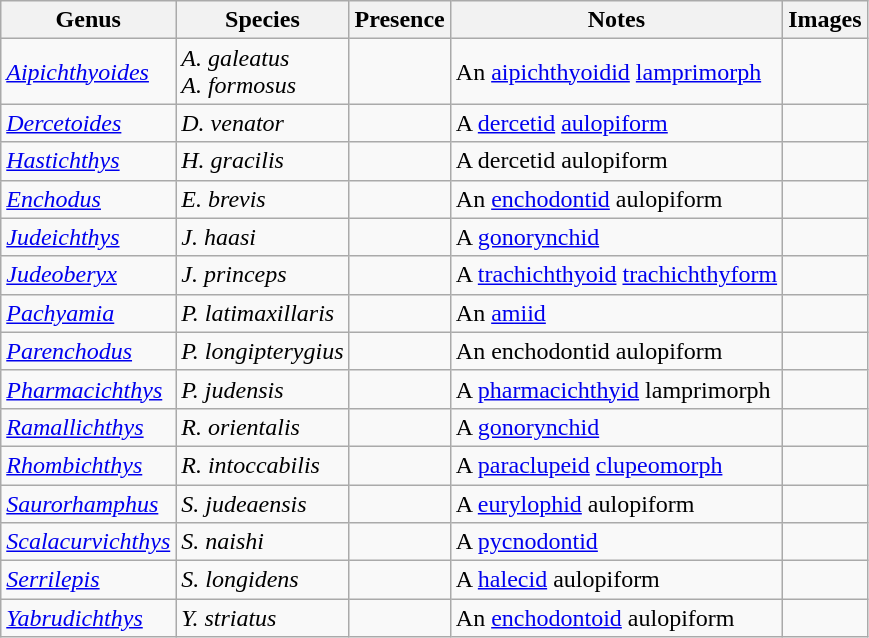<table class="wikitable" align="center">
<tr>
<th>Genus</th>
<th>Species</th>
<th>Presence</th>
<th>Notes</th>
<th>Images</th>
</tr>
<tr>
<td><em><a href='#'>Aipichthyoides</a></em></td>
<td><em>A. galeatus</em><br><em>A. formosus</em></td>
<td></td>
<td>An <a href='#'>aipichthyoidid</a> <a href='#'>lamprimorph</a></td>
<td></td>
</tr>
<tr>
<td><em><a href='#'>Dercetoides</a></em></td>
<td><em>D. venator</em></td>
<td></td>
<td>A <a href='#'>dercetid</a> <a href='#'>aulopiform</a></td>
<td></td>
</tr>
<tr>
<td><em><a href='#'>Hastichthys</a></em></td>
<td><em>H. gracilis</em></td>
<td></td>
<td>A dercetid aulopiform</td>
<td></td>
</tr>
<tr>
<td><em><a href='#'>Enchodus</a></em></td>
<td><em>E. brevis</em></td>
<td></td>
<td>An <a href='#'>enchodontid</a> aulopiform</td>
<td></td>
</tr>
<tr>
<td><em><a href='#'>Judeichthys</a></em></td>
<td><em>J. haasi</em></td>
<td></td>
<td>A <a href='#'>gonorynchid</a></td>
<td></td>
</tr>
<tr>
<td><em><a href='#'>Judeoberyx</a></em></td>
<td><em>J. princeps</em></td>
<td></td>
<td>A <a href='#'>trachichthyoid</a> <a href='#'>trachichthyform</a></td>
<td></td>
</tr>
<tr>
<td><em><a href='#'>Pachyamia</a></em></td>
<td><em>P. latimaxillaris</em></td>
<td></td>
<td>An <a href='#'>amiid</a></td>
<td></td>
</tr>
<tr>
<td><em><a href='#'>Parenchodus</a></em></td>
<td><em>P. longipterygius</em></td>
<td></td>
<td>An enchodontid aulopiform</td>
<td></td>
</tr>
<tr>
<td><em><a href='#'>Pharmacichthys</a></em></td>
<td><em>P. judensis</em></td>
<td></td>
<td>A <a href='#'>pharmacichthyid</a> lamprimorph</td>
<td></td>
</tr>
<tr>
<td><em><a href='#'>Ramallichthys</a></em></td>
<td><em>R. orientalis</em></td>
<td></td>
<td>A <a href='#'>gonorynchid</a></td>
<td></td>
</tr>
<tr>
<td><em><a href='#'>Rhombichthys</a></em></td>
<td><em>R. intoccabilis</em></td>
<td></td>
<td>A <a href='#'>paraclupeid</a> <a href='#'>clupeomorph</a></td>
<td></td>
</tr>
<tr>
<td><em><a href='#'>Saurorhamphus</a></em></td>
<td><em>S. judeaensis</em></td>
<td></td>
<td>A <a href='#'>eurylophid</a> aulopiform</td>
<td></td>
</tr>
<tr>
<td><em><a href='#'>Scalacurvichthys</a></em></td>
<td><em>S. naishi</em></td>
<td></td>
<td>A <a href='#'>pycnodontid</a></td>
<td></td>
</tr>
<tr>
<td><em><a href='#'>Serrilepis</a></em></td>
<td><em>S. longidens</em></td>
<td></td>
<td>A <a href='#'>halecid</a> aulopiform</td>
<td></td>
</tr>
<tr>
<td><em><a href='#'>Yabrudichthys</a></em></td>
<td><em>Y. striatus</em></td>
<td></td>
<td>An <a href='#'>enchodontoid</a> aulopiform</td>
<td></td>
</tr>
</table>
